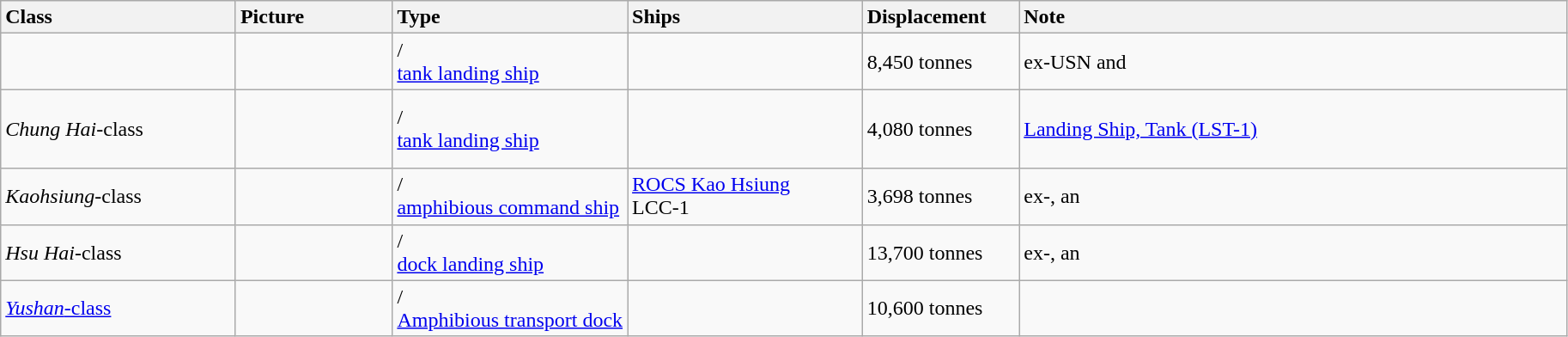<table class="wikitable">
<tr>
<th style="text-align:left; width:15%;">Class</th>
<th style="text-align:left; width:10%;">Picture</th>
<th style="text-align:left; width:15%;">Type</th>
<th style="text-align:left; width:15%;">Ships</th>
<th style="text-align:left; width:10%;">Displacement</th>
<th style="text-align:left; width:;">Note<br></th>
</tr>
<tr>
<td></td>
<td></td>
<td> / <br> <a href='#'>tank landing ship</a></td>
<td> <br> </td>
<td>8,450 tonnes</td>
<td>ex-USN  and </td>
</tr>
<tr>
<td><em>Chung Hai</em>-class</td>
<td></td>
<td> / <br> <a href='#'>tank landing ship</a></td>
<td> <br>  <br>  <br> </td>
<td>4,080 tonnes</td>
<td><a href='#'>Landing Ship, Tank (LST-1)</a></td>
</tr>
<tr>
<td><em>Kaohsiung</em>-class</td>
<td></td>
<td> / <br> <a href='#'>amphibious command ship</a></td>
<td><a href='#'>ROCS Kao Hsiung</a> <br> LCC-1<br></td>
<td>3,698 tonnes</td>
<td>ex-, an </td>
</tr>
<tr>
<td><em>Hsu Hai</em>-class</td>
<td></td>
<td> / <br> <a href='#'>dock landing ship</a></td>
<td></td>
<td>13,700 tonnes</td>
<td>ex-, an </td>
</tr>
<tr>
<td><a href='#'><em>Yushan</em>-class</a></td>
<td></td>
<td> /<br> <a href='#'>Amphibious transport dock</a></td>
<td></td>
<td>10,600 tonnes</td>
<td></td>
</tr>
</table>
